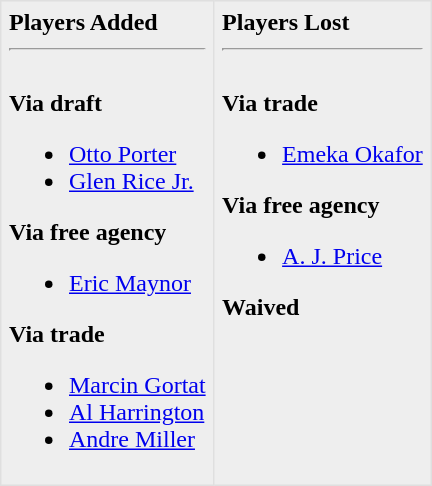<table border=1 style="border-collapse:collapse; background-color:#eeeeee" bordercolor="#DFDFDF" cellpadding="5">
<tr>
<td valign="top"><strong>Players Added</strong> <hr><br><strong>Via draft</strong><ul><li><a href='#'>Otto Porter</a></li><li><a href='#'>Glen Rice Jr.</a></li></ul><strong>Via free agency</strong><ul><li><a href='#'>Eric Maynor</a></li></ul><strong>Via trade</strong><ul><li><a href='#'>Marcin Gortat</a></li><li><a href='#'>Al Harrington</a></li><li><a href='#'>Andre Miller</a></li></ul></td>
<td valign="top"><strong>Players Lost</strong> <hr><br><strong>Via trade</strong><ul><li><a href='#'>Emeka Okafor</a></li></ul><strong>Via free agency</strong><ul><li><a href='#'>A. J. Price</a></li></ul><strong>Waived</strong></td>
</tr>
</table>
